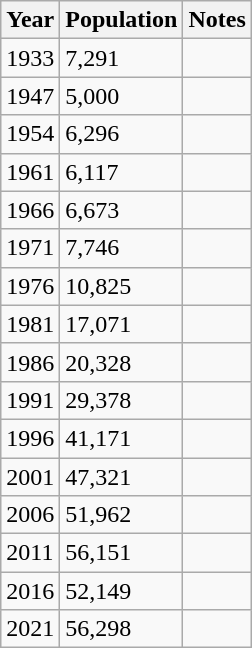<table class="wikitable">
<tr>
<th>Year</th>
<th>Population</th>
<th>Notes</th>
</tr>
<tr>
<td>1933</td>
<td>7,291</td>
<td></td>
</tr>
<tr>
<td>1947</td>
<td>5,000</td>
<td></td>
</tr>
<tr>
<td>1954</td>
<td>6,296</td>
<td></td>
</tr>
<tr>
<td>1961</td>
<td>6,117</td>
<td></td>
</tr>
<tr>
<td>1966</td>
<td>6,673</td>
<td></td>
</tr>
<tr>
<td>1971</td>
<td>7,746</td>
<td></td>
</tr>
<tr>
<td>1976</td>
<td>10,825</td>
<td></td>
</tr>
<tr>
<td>1981</td>
<td>17,071</td>
<td></td>
</tr>
<tr>
<td>1986</td>
<td>20,328</td>
<td></td>
</tr>
<tr>
<td>1991</td>
<td>29,378</td>
<td></td>
</tr>
<tr>
<td>1996</td>
<td>41,171</td>
<td></td>
</tr>
<tr>
<td>2001</td>
<td>47,321</td>
<td></td>
</tr>
<tr>
<td>2006</td>
<td>51,962</td>
<td></td>
</tr>
<tr>
<td>2011</td>
<td>56,151</td>
<td></td>
</tr>
<tr>
<td>2016</td>
<td>52,149</td>
<td></td>
</tr>
<tr>
<td>2021</td>
<td>56,298</td>
<td></td>
</tr>
</table>
